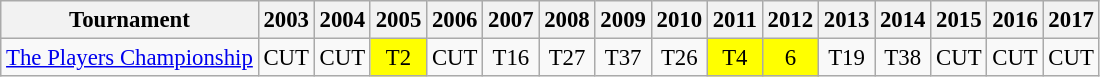<table class="wikitable" style="font-size:95%;text-align:center;">
<tr>
<th>Tournament</th>
<th>2003</th>
<th>2004</th>
<th>2005</th>
<th>2006</th>
<th>2007</th>
<th>2008</th>
<th>2009</th>
<th>2010</th>
<th>2011</th>
<th>2012</th>
<th>2013</th>
<th>2014</th>
<th>2015</th>
<th>2016</th>
<th>2017</th>
</tr>
<tr>
<td align=left><a href='#'>The Players Championship</a></td>
<td>CUT</td>
<td>CUT</td>
<td style="background:yellow;">T2</td>
<td>CUT</td>
<td>T16</td>
<td>T27</td>
<td>T37</td>
<td>T26</td>
<td style="background:yellow;">T4</td>
<td style="background:yellow;">6</td>
<td>T19</td>
<td>T38</td>
<td>CUT</td>
<td>CUT</td>
<td>CUT</td>
</tr>
</table>
